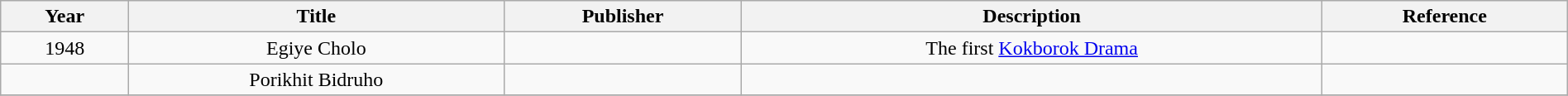<table class="wikitable" style="text-align:center; width:100%; margin:auto;">
<tr>
<th>Year</th>
<th>Title</th>
<th>Publisher</th>
<th>Description</th>
<th>Reference</th>
</tr>
<tr>
<td>1948</td>
<td>Egiye Cholo</td>
<td></td>
<td>The first <a href='#'>Kokborok Drama</a></td>
<td></td>
</tr>
<tr>
<td></td>
<td>Porikhit Bidruho</td>
<td></td>
<td></td>
<td></td>
</tr>
<tr>
</tr>
</table>
